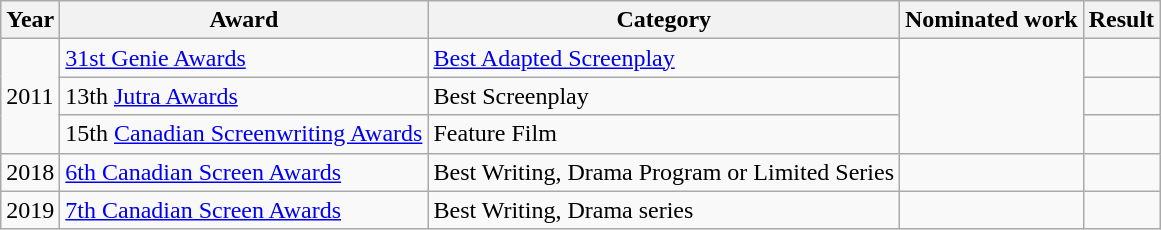<table class="wikitable sortable">
<tr>
<th>Year</th>
<th>Award</th>
<th>Category</th>
<th>Nominated work</th>
<th>Result</th>
</tr>
<tr>
<td rowspan="3">2011</td>
<td><a href='#'>31st Genie Awards</a></td>
<td><a href='#'>Best Adapted Screenplay</a></td>
<td rowspan="3"></td>
<td></td>
</tr>
<tr>
<td>13th <a href='#'>Jutra Awards</a></td>
<td>Best Screenplay</td>
<td></td>
</tr>
<tr>
<td>15th <a href='#'>Canadian Screenwriting Awards</a></td>
<td>Feature Film</td>
<td></td>
</tr>
<tr>
<td>2018</td>
<td><a href='#'>6th Canadian Screen Awards</a></td>
<td>Best Writing, Drama Program or Limited Series</td>
<td></td>
<td></td>
</tr>
<tr>
<td>2019</td>
<td><a href='#'>7th Canadian Screen Awards</a></td>
<td>Best Writing, Drama series</td>
<td></td>
<td></td>
</tr>
</table>
